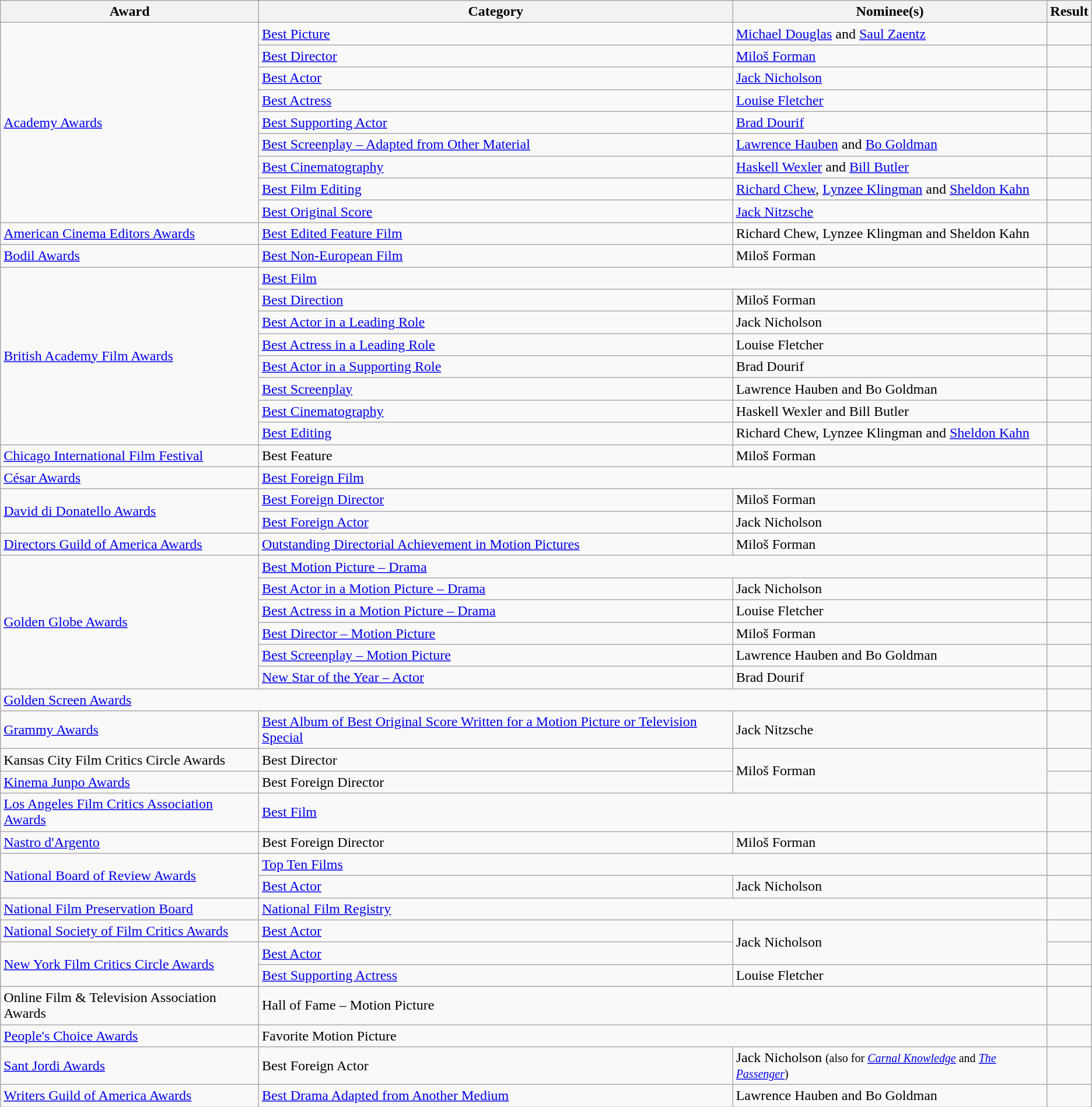<table class="wikitable">
<tr>
<th>Award</th>
<th>Category</th>
<th>Nominee(s)</th>
<th>Result</th>
</tr>
<tr>
<td rowspan="9"><a href='#'>Academy Awards</a></td>
<td><a href='#'>Best Picture</a></td>
<td><a href='#'>Michael Douglas</a> and <a href='#'>Saul Zaentz</a></td>
<td></td>
</tr>
<tr>
<td><a href='#'>Best Director</a></td>
<td><a href='#'>Miloš Forman</a></td>
<td></td>
</tr>
<tr>
<td><a href='#'>Best Actor</a></td>
<td><a href='#'>Jack Nicholson</a></td>
<td></td>
</tr>
<tr>
<td><a href='#'>Best Actress</a></td>
<td><a href='#'>Louise Fletcher</a></td>
<td></td>
</tr>
<tr>
<td><a href='#'>Best Supporting Actor</a></td>
<td><a href='#'>Brad Dourif</a></td>
<td></td>
</tr>
<tr>
<td><a href='#'>Best Screenplay – Adapted from Other Material</a></td>
<td><a href='#'>Lawrence Hauben</a> and <a href='#'>Bo Goldman</a></td>
<td></td>
</tr>
<tr>
<td><a href='#'>Best Cinematography</a></td>
<td><a href='#'>Haskell Wexler</a> and <a href='#'>Bill Butler</a></td>
<td></td>
</tr>
<tr>
<td><a href='#'>Best Film Editing</a></td>
<td><a href='#'>Richard Chew</a>, <a href='#'>Lynzee Klingman</a> and <a href='#'>Sheldon Kahn</a></td>
<td></td>
</tr>
<tr>
<td><a href='#'>Best Original Score</a></td>
<td><a href='#'>Jack Nitzsche</a></td>
<td></td>
</tr>
<tr>
<td><a href='#'>American Cinema Editors Awards</a></td>
<td><a href='#'>Best Edited Feature Film</a></td>
<td>Richard Chew, Lynzee Klingman and Sheldon Kahn</td>
<td></td>
</tr>
<tr>
<td><a href='#'>Bodil Awards</a></td>
<td><a href='#'>Best Non-European Film</a></td>
<td>Miloš Forman</td>
<td></td>
</tr>
<tr>
<td rowspan="8"><a href='#'>British Academy Film Awards</a></td>
<td colspan="2"><a href='#'>Best Film</a></td>
<td></td>
</tr>
<tr>
<td><a href='#'>Best Direction</a></td>
<td>Miloš Forman</td>
<td></td>
</tr>
<tr>
<td><a href='#'>Best Actor in a Leading Role</a></td>
<td>Jack Nicholson</td>
<td></td>
</tr>
<tr>
<td><a href='#'>Best Actress in a Leading Role</a></td>
<td>Louise Fletcher</td>
<td></td>
</tr>
<tr>
<td><a href='#'>Best Actor in a Supporting Role</a></td>
<td>Brad Dourif</td>
<td></td>
</tr>
<tr>
<td><a href='#'>Best Screenplay</a></td>
<td>Lawrence Hauben and Bo Goldman</td>
<td></td>
</tr>
<tr>
<td><a href='#'>Best Cinematography</a></td>
<td>Haskell Wexler and Bill Butler</td>
<td></td>
</tr>
<tr>
<td><a href='#'>Best Editing</a></td>
<td>Richard Chew, Lynzee Klingman and <a href='#'>Sheldon Kahn</a></td>
<td></td>
</tr>
<tr>
<td><a href='#'>Chicago International Film Festival</a></td>
<td>Best Feature</td>
<td>Miloš Forman</td>
<td></td>
</tr>
<tr>
<td><a href='#'>César Awards</a></td>
<td colspan="2"><a href='#'>Best Foreign Film</a></td>
<td></td>
</tr>
<tr>
<td rowspan="2"><a href='#'>David di Donatello Awards</a></td>
<td><a href='#'>Best Foreign Director</a></td>
<td>Miloš Forman</td>
<td></td>
</tr>
<tr>
<td><a href='#'>Best Foreign Actor</a></td>
<td>Jack Nicholson</td>
<td></td>
</tr>
<tr>
<td><a href='#'>Directors Guild of America Awards</a></td>
<td><a href='#'>Outstanding Directorial Achievement in Motion Pictures</a></td>
<td>Miloš Forman</td>
<td></td>
</tr>
<tr>
<td rowspan="6"><a href='#'>Golden Globe Awards</a></td>
<td colspan="2"><a href='#'>Best Motion Picture – Drama</a></td>
<td></td>
</tr>
<tr>
<td><a href='#'>Best Actor in a Motion Picture – Drama</a></td>
<td>Jack Nicholson</td>
<td></td>
</tr>
<tr>
<td><a href='#'>Best Actress in a Motion Picture – Drama</a></td>
<td>Louise Fletcher</td>
<td></td>
</tr>
<tr>
<td><a href='#'>Best Director – Motion Picture</a></td>
<td>Miloš Forman</td>
<td></td>
</tr>
<tr>
<td><a href='#'>Best Screenplay – Motion Picture</a></td>
<td>Lawrence Hauben and Bo Goldman</td>
<td></td>
</tr>
<tr>
<td><a href='#'>New Star of the Year – Actor</a></td>
<td>Brad Dourif</td>
<td></td>
</tr>
<tr>
<td colspan="3"><a href='#'>Golden Screen Awards</a></td>
<td></td>
</tr>
<tr>
<td><a href='#'>Grammy Awards</a></td>
<td><a href='#'>Best Album of Best Original Score Written for a Motion Picture or Television Special</a></td>
<td>Jack Nitzsche</td>
<td></td>
</tr>
<tr>
<td>Kansas City Film Critics Circle Awards</td>
<td>Best Director</td>
<td rowspan="2">Miloš Forman</td>
<td></td>
</tr>
<tr>
<td><a href='#'>Kinema Junpo Awards</a></td>
<td>Best Foreign Director</td>
<td></td>
</tr>
<tr>
<td><a href='#'>Los Angeles Film Critics Association Awards</a></td>
<td colspan="2"><a href='#'>Best Film</a></td>
<td></td>
</tr>
<tr>
<td><a href='#'>Nastro d'Argento</a></td>
<td>Best Foreign Director</td>
<td>Miloš Forman</td>
<td></td>
</tr>
<tr>
<td rowspan="2"><a href='#'>National Board of Review Awards</a></td>
<td colspan="2"><a href='#'>Top Ten Films</a></td>
<td></td>
</tr>
<tr>
<td><a href='#'>Best Actor</a></td>
<td>Jack Nicholson</td>
<td></td>
</tr>
<tr>
<td><a href='#'>National Film Preservation Board</a></td>
<td colspan="2"><a href='#'>National Film Registry</a></td>
<td></td>
</tr>
<tr>
<td><a href='#'>National Society of Film Critics Awards</a></td>
<td><a href='#'>Best Actor</a></td>
<td rowspan="2">Jack Nicholson</td>
<td></td>
</tr>
<tr>
<td rowspan="2"><a href='#'>New York Film Critics Circle Awards</a></td>
<td><a href='#'>Best Actor</a></td>
<td></td>
</tr>
<tr>
<td><a href='#'>Best Supporting Actress</a></td>
<td>Louise Fletcher</td>
<td></td>
</tr>
<tr>
<td>Online Film & Television Association Awards</td>
<td colspan="2">Hall of Fame – Motion Picture</td>
<td></td>
</tr>
<tr>
<td><a href='#'>People's Choice Awards</a></td>
<td colspan="2">Favorite Motion Picture</td>
<td></td>
</tr>
<tr>
<td><a href='#'>Sant Jordi Awards</a></td>
<td>Best Foreign Actor</td>
<td>Jack Nicholson <small>(also for <em><a href='#'>Carnal Knowledge</a></em> and <em><a href='#'>The Passenger</a></em>)</small></td>
<td></td>
</tr>
<tr>
<td><a href='#'>Writers Guild of America Awards</a></td>
<td><a href='#'>Best Drama Adapted from Another Medium</a></td>
<td>Lawrence Hauben and Bo Goldman</td>
<td></td>
</tr>
</table>
